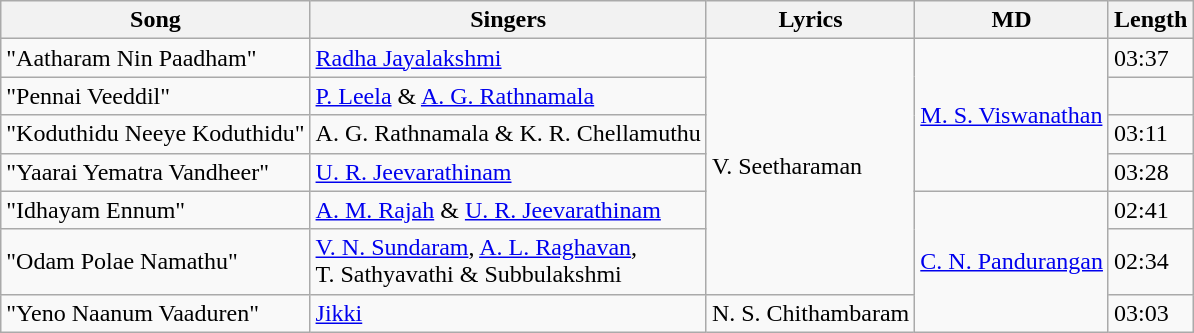<table class="wikitable">
<tr>
<th>Song</th>
<th>Singers</th>
<th>Lyrics</th>
<th>MD</th>
<th>Length</th>
</tr>
<tr>
<td>"Aatharam Nin Paadham"</td>
<td><a href='#'>Radha Jayalakshmi</a></td>
<td rowspan=6>V. Seetharaman</td>
<td rowspan=4><a href='#'>M. S. Viswanathan</a></td>
<td>03:37</td>
</tr>
<tr>
<td>"Pennai Veeddil"</td>
<td><a href='#'>P. Leela</a> & <a href='#'>A. G. Rathnamala</a></td>
<td></td>
</tr>
<tr>
<td>"Koduthidu Neeye Koduthidu"</td>
<td>A. G. Rathnamala & K. R. Chellamuthu</td>
<td>03:11</td>
</tr>
<tr>
<td>"Yaarai Yematra Vandheer"</td>
<td><a href='#'>U. R. Jeevarathinam</a></td>
<td>03:28</td>
</tr>
<tr>
<td>"Idhayam Ennum"</td>
<td><a href='#'>A. M. Rajah</a> & <a href='#'>U. R. Jeevarathinam</a></td>
<td rowspan=3><a href='#'>C. N. Pandurangan</a></td>
<td>02:41</td>
</tr>
<tr>
<td>"Odam Polae Namathu"</td>
<td><a href='#'>V. N. Sundaram</a>, <a href='#'>A. L. Raghavan</a>,<br>T. Sathyavathi & Subbulakshmi</td>
<td>02:34</td>
</tr>
<tr>
<td>"Yeno Naanum Vaaduren"</td>
<td><a href='#'>Jikki</a></td>
<td>N. S. Chithambaram</td>
<td>03:03</td>
</tr>
</table>
